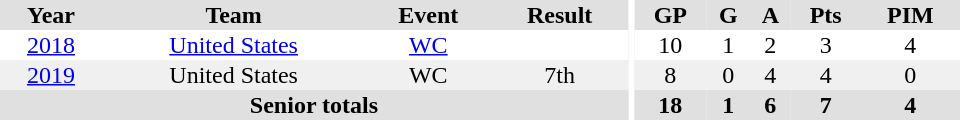<table border="0" cellpadding="1" cellspacing="0" ID="Table3" style="text-align:center; width:40em;">
<tr bgcolor="#e0e0e0">
<th>Year</th>
<th>Team</th>
<th>Event</th>
<th>Result</th>
<th rowspan="99" bgcolor="#ffffff"></th>
<th>GP</th>
<th>G</th>
<th>A</th>
<th>Pts</th>
<th>PIM</th>
</tr>
<tr>
<td><a href='#'>2018</a></td>
<td><a href='#'>United States</a></td>
<td><a href='#'>WC</a></td>
<td></td>
<td>10</td>
<td>1</td>
<td>2</td>
<td>3</td>
<td>4</td>
</tr>
<tr bgcolor="#f0f0f0">
<td><a href='#'>2019</a></td>
<td>United States</td>
<td>WC</td>
<td>7th</td>
<td>8</td>
<td>0</td>
<td>4</td>
<td>4</td>
<td>0</td>
</tr>
<tr bgcolor="#e0e0e0">
<th colspan="4">Senior totals</th>
<th>18</th>
<th>1</th>
<th>6</th>
<th>7</th>
<th>4</th>
</tr>
</table>
